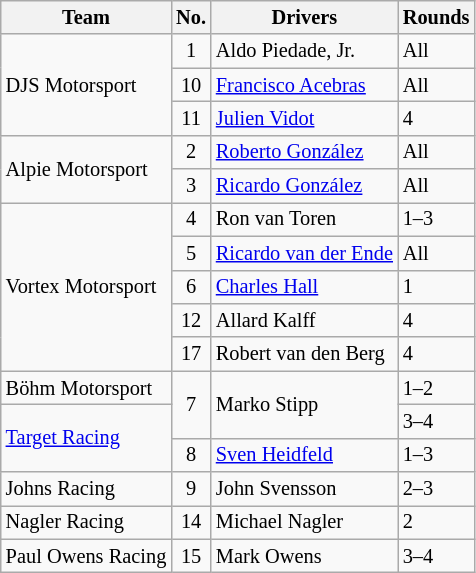<table class="wikitable" style="font-size: 85%;">
<tr>
<th>Team</th>
<th>No.</th>
<th>Drivers</th>
<th>Rounds</th>
</tr>
<tr>
<td rowspan=3> DJS Motorsport</td>
<td align=center>1</td>
<td> Aldo Piedade, Jr.</td>
<td>All</td>
</tr>
<tr>
<td align=center>10</td>
<td> <a href='#'>Francisco Acebras</a></td>
<td>All</td>
</tr>
<tr>
<td align=center>11</td>
<td> <a href='#'>Julien Vidot</a></td>
<td>4</td>
</tr>
<tr>
<td rowspan=2> Alpie Motorsport</td>
<td align=center>2</td>
<td> <a href='#'>Roberto González</a></td>
<td>All</td>
</tr>
<tr>
<td align=center>3</td>
<td> <a href='#'>Ricardo González</a></td>
<td>All</td>
</tr>
<tr>
<td rowspan=5> Vortex Motorsport</td>
<td align=center>4</td>
<td> Ron van Toren</td>
<td>1–3</td>
</tr>
<tr>
<td align=center>5</td>
<td nowrap> <a href='#'>Ricardo van der Ende</a></td>
<td>All</td>
</tr>
<tr>
<td align=center>6</td>
<td> <a href='#'>Charles Hall</a></td>
<td>1</td>
</tr>
<tr>
<td align=center>12</td>
<td> Allard Kalff</td>
<td>4</td>
</tr>
<tr>
<td align=center>17</td>
<td> Robert van den Berg</td>
<td>4</td>
</tr>
<tr>
<td> Böhm Motorsport</td>
<td rowspan=2 align=center>7</td>
<td rowspan=2> Marko Stipp</td>
<td>1–2</td>
</tr>
<tr>
<td rowspan=2> <a href='#'>Target Racing</a></td>
<td>3–4</td>
</tr>
<tr>
<td align=center>8</td>
<td> <a href='#'>Sven Heidfeld</a></td>
<td>1–3</td>
</tr>
<tr>
<td> Johns Racing</td>
<td align=center>9</td>
<td> John Svensson</td>
<td>2–3</td>
</tr>
<tr>
<td> Nagler Racing</td>
<td align=center>14</td>
<td> Michael Nagler</td>
<td>2</td>
</tr>
<tr>
<td nowrap> Paul Owens Racing</td>
<td align=center>15</td>
<td> Mark Owens</td>
<td>3–4</td>
</tr>
</table>
